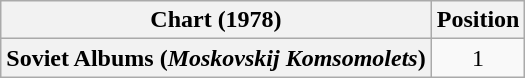<table class="wikitable plainrowheaders" style="text-align:center">
<tr>
<th scope="col">Chart (1978)</th>
<th scope="col">Position</th>
</tr>
<tr>
<th scope="row">Soviet Albums (<em>Moskovskij Komsomolets</em>)</th>
<td>1</td>
</tr>
</table>
